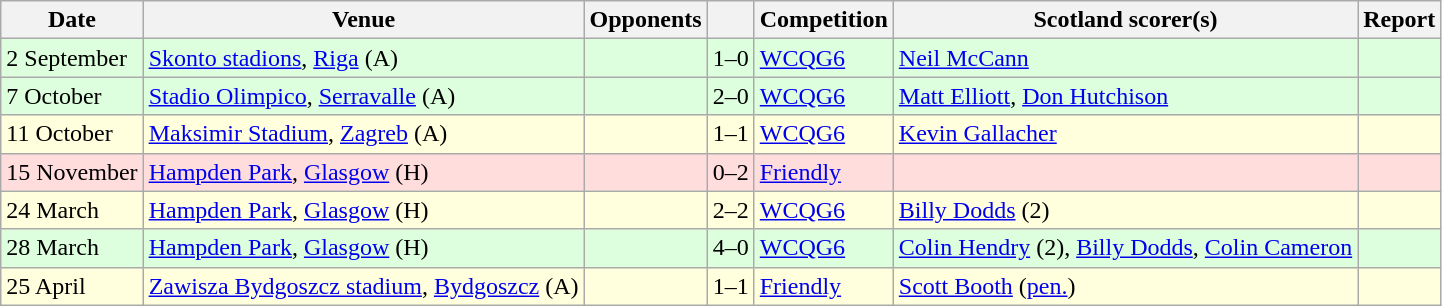<table class="wikitable">
<tr>
<th>Date</th>
<th>Venue</th>
<th>Opponents</th>
<th></th>
<th>Competition</th>
<th>Scotland scorer(s)</th>
<th>Report</th>
</tr>
<tr bgcolor=#ddffdd>
<td>2 September</td>
<td><a href='#'>Skonto stadions</a>, <a href='#'>Riga</a> (A)</td>
<td></td>
<td align=center>1–0</td>
<td><a href='#'>WCQG6</a></td>
<td><a href='#'>Neil McCann</a></td>
<td></td>
</tr>
<tr bgcolor=#ddffdd>
<td>7 October</td>
<td><a href='#'>Stadio Olimpico</a>, <a href='#'>Serravalle</a> (A)</td>
<td></td>
<td align=center>2–0</td>
<td><a href='#'>WCQG6</a></td>
<td><a href='#'>Matt Elliott</a>, <a href='#'>Don Hutchison</a></td>
<td></td>
</tr>
<tr bgcolor=#ffffdd>
<td>11 October</td>
<td><a href='#'>Maksimir Stadium</a>, <a href='#'>Zagreb</a> (A)</td>
<td></td>
<td align=center>1–1</td>
<td><a href='#'>WCQG6</a></td>
<td><a href='#'>Kevin Gallacher</a></td>
<td></td>
</tr>
<tr bgcolor=#ffdddd>
<td>15 November</td>
<td><a href='#'>Hampden Park</a>, <a href='#'>Glasgow</a> (H)</td>
<td></td>
<td align=center>0–2</td>
<td><a href='#'>Friendly</a></td>
<td></td>
<td></td>
</tr>
<tr bgcolor=#ffffdd>
<td>24 March</td>
<td><a href='#'>Hampden Park</a>, <a href='#'>Glasgow</a> (H)</td>
<td></td>
<td align=center>2–2</td>
<td><a href='#'>WCQG6</a></td>
<td><a href='#'>Billy Dodds</a> (2)</td>
<td></td>
</tr>
<tr bgcolor=#ddffdd>
<td>28 March</td>
<td><a href='#'>Hampden Park</a>, <a href='#'>Glasgow</a> (H)</td>
<td></td>
<td align=center>4–0</td>
<td><a href='#'>WCQG6</a></td>
<td><a href='#'>Colin Hendry</a> (2), <a href='#'>Billy Dodds</a>, <a href='#'>Colin Cameron</a></td>
<td></td>
</tr>
<tr bgcolor=#ffffdd>
<td>25 April</td>
<td><a href='#'>Zawisza Bydgoszcz stadium</a>, <a href='#'>Bydgoszcz</a> (A)</td>
<td></td>
<td align=center>1–1</td>
<td><a href='#'>Friendly</a></td>
<td><a href='#'>Scott Booth</a> (<a href='#'>pen.</a>)</td>
<td></td>
</tr>
</table>
